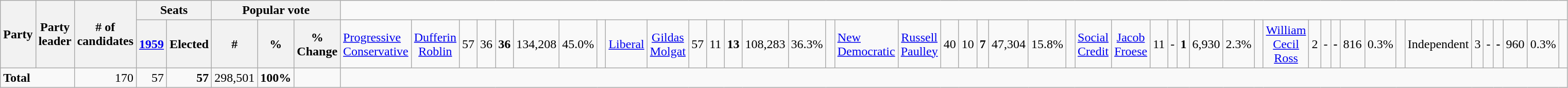<table class="wikitable">
<tr>
<th rowspan=2 colspan=2>Party</th>
<th rowspan=2>Party leader</th>
<th rowspan=2># of<br>candidates</th>
<th colspan=2>Seats</th>
<th colspan=3>Popular vote</th>
</tr>
<tr>
<th><a href='#'>1959</a></th>
<th>Elected</th>
<th>#</th>
<th>%</th>
<th>% Change<br></th>
<td><a href='#'>Progressive Conservative</a></td>
<td align="center"><a href='#'>Dufferin Roblin</a></td>
<td align="right">57</td>
<td align="right">36</td>
<td align="right"><strong>36</strong></td>
<td align="right">134,208</td>
<td align="right">45.0%</td>
<td align="right"> <br></td>
<td><a href='#'>Liberal</a></td>
<td align="center"><a href='#'>Gildas Molgat</a></td>
<td align="right">57</td>
<td align="right">11</td>
<td align="right"><strong>13</strong></td>
<td align="right">108,283</td>
<td align="right">36.3%</td>
<td align="right"> <br></td>
<td><a href='#'>New Democratic</a></td>
<td align="center"><a href='#'>Russell Paulley</a></td>
<td align="right">40</td>
<td align="right">10</td>
<td align="right"><strong>7</strong></td>
<td align="right">47,304</td>
<td align="right">15.8%</td>
<td align="right"> <br></td>
<td><a href='#'>Social Credit</a></td>
<td align="center"><a href='#'>Jacob Froese</a></td>
<td align="right">11</td>
<td align="right">-</td>
<td align="right"><strong>1</strong></td>
<td align="right">6,930</td>
<td align="right">2.3%</td>
<td align="right"> <br></td>
<td align="center"><a href='#'>William Cecil Ross</a></td>
<td align="right">2</td>
<td align="right">-</td>
<td align="right"><strong>-</strong></td>
<td align="right">816</td>
<td align="right">0.3%</td>
<td align="right"> <br></td>
<td colspan=2>Independent</td>
<td align="right">3</td>
<td align="right">-</td>
<td align="right"><strong>-</strong></td>
<td align="right">960</td>
<td align="right">0.3%</td>
<td align="right"> </td>
</tr>
<tr>
<td colspan=3><strong>Total</strong></td>
<td align="right">170</td>
<td align="right">57</td>
<td align="right"><strong>57</strong></td>
<td align="right">298,501</td>
<td align="right"><strong>100%</strong></td>
<td align="right"> </td>
</tr>
</table>
